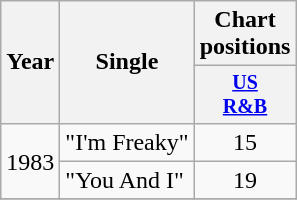<table class="wikitable" style="text-align:center;">
<tr>
<th rowspan="2">Year</th>
<th rowspan="2">Single</th>
<th colspan="3">Chart positions</th>
</tr>
<tr style="font-size:smaller;">
<th width="40"><a href='#'>US<br>R&B</a></th>
</tr>
<tr>
<td rowspan="2">1983</td>
<td align="left">"I'm Freaky"</td>
<td>15</td>
</tr>
<tr>
<td align="left">"You And I"</td>
<td>19</td>
</tr>
<tr>
</tr>
</table>
